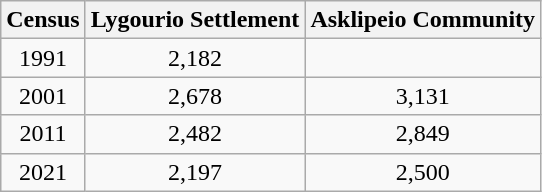<table class="wikitable" style="text-align:center">
<tr>
<th>Census</th>
<th>Lygourio Settlement</th>
<th>Asklipeio Community</th>
</tr>
<tr>
<td>1991</td>
<td>2,182</td>
<td></td>
</tr>
<tr>
<td>2001</td>
<td>2,678</td>
<td>3,131</td>
</tr>
<tr>
<td>2011</td>
<td>2,482</td>
<td>2,849</td>
</tr>
<tr>
<td>2021</td>
<td>2,197</td>
<td>2,500</td>
</tr>
</table>
